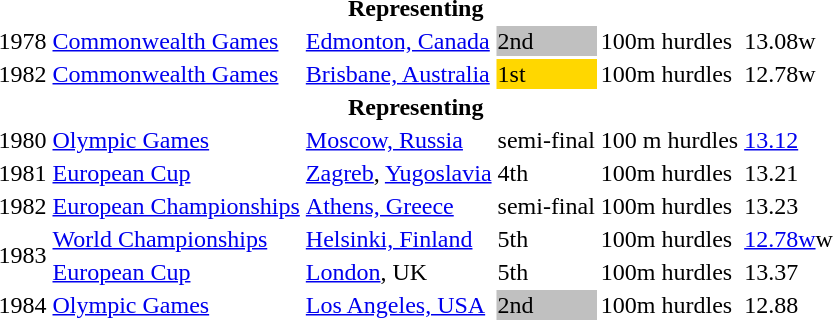<table>
<tr>
<th colspan="6">Representing </th>
</tr>
<tr>
<td>1978</td>
<td><a href='#'>Commonwealth Games</a></td>
<td><a href='#'>Edmonton, Canada</a></td>
<td bgcolor="silver">2nd</td>
<td>100m hurdles</td>
<td>13.08w</td>
</tr>
<tr>
<td>1982</td>
<td><a href='#'>Commonwealth Games</a></td>
<td><a href='#'>Brisbane, Australia</a></td>
<td bgcolor="gold">1st</td>
<td>100m hurdles</td>
<td>12.78w</td>
</tr>
<tr>
<th colspan="6">Representing </th>
</tr>
<tr>
<td>1980</td>
<td><a href='#'>Olympic Games</a></td>
<td><a href='#'>Moscow, Russia</a></td>
<td>semi-final</td>
<td>100 m hurdles</td>
<td><a href='#'>13.12</a></td>
</tr>
<tr>
<td>1981</td>
<td><a href='#'>European Cup</a></td>
<td><a href='#'>Zagreb</a>, <a href='#'>Yugoslavia</a></td>
<td>4th</td>
<td>100m hurdles</td>
<td>13.21</td>
</tr>
<tr>
<td>1982</td>
<td><a href='#'>European Championships</a></td>
<td><a href='#'>Athens, Greece</a></td>
<td>semi-final</td>
<td>100m hurdles</td>
<td>13.23</td>
</tr>
<tr>
<td rowspan=2>1983</td>
<td><a href='#'>World Championships</a></td>
<td><a href='#'>Helsinki, Finland</a></td>
<td>5th</td>
<td>100m hurdles</td>
<td><a href='#'>12.78w</a>w</td>
</tr>
<tr>
<td><a href='#'>European Cup</a></td>
<td><a href='#'>London</a>, UK</td>
<td>5th</td>
<td>100m hurdles</td>
<td>13.37</td>
</tr>
<tr>
<td>1984</td>
<td><a href='#'>Olympic Games</a></td>
<td><a href='#'>Los Angeles, USA</a></td>
<td bgcolor="silver">2nd</td>
<td>100m hurdles</td>
<td>12.88</td>
</tr>
</table>
